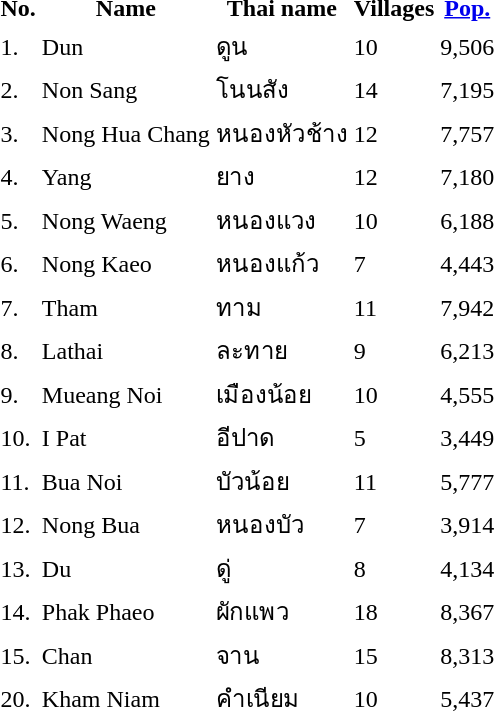<table>
<tr>
<th>No.</th>
<th>Name</th>
<th>Thai name</th>
<th>Villages</th>
<th><a href='#'>Pop.</a></th>
</tr>
<tr>
<td>1.</td>
<td>Dun</td>
<td>ดูน</td>
<td>10</td>
<td>9,506</td>
<td></td>
</tr>
<tr>
<td>2.</td>
<td>Non Sang</td>
<td>โนนสัง</td>
<td>14</td>
<td>7,195</td>
<td></td>
</tr>
<tr>
<td>3.</td>
<td>Nong Hua Chang</td>
<td>หนองหัวช้าง</td>
<td>12</td>
<td>7,757</td>
<td></td>
</tr>
<tr>
<td>4.</td>
<td>Yang</td>
<td>ยาง</td>
<td>12</td>
<td>7,180</td>
<td></td>
</tr>
<tr>
<td>5.</td>
<td>Nong Waeng</td>
<td>หนองแวง</td>
<td>10</td>
<td>6,188</td>
<td></td>
</tr>
<tr>
<td>6.</td>
<td>Nong Kaeo</td>
<td>หนองแก้ว</td>
<td>7</td>
<td>4,443</td>
<td></td>
</tr>
<tr>
<td>7.</td>
<td>Tham</td>
<td>ทาม</td>
<td>11</td>
<td>7,942</td>
<td></td>
</tr>
<tr>
<td>8.</td>
<td>Lathai</td>
<td>ละทาย</td>
<td>9</td>
<td>6,213</td>
<td></td>
</tr>
<tr>
<td>9.</td>
<td>Mueang Noi</td>
<td>เมืองน้อย</td>
<td>10</td>
<td>4,555</td>
<td></td>
</tr>
<tr>
<td>10.</td>
<td>I Pat</td>
<td>อีปาด</td>
<td>5</td>
<td>3,449</td>
<td></td>
</tr>
<tr>
<td>11.</td>
<td>Bua Noi</td>
<td>บัวน้อย</td>
<td>11</td>
<td>5,777</td>
<td></td>
</tr>
<tr>
<td>12.</td>
<td>Nong Bua</td>
<td>หนองบัว</td>
<td>7</td>
<td>3,914</td>
<td></td>
</tr>
<tr>
<td>13.</td>
<td>Du</td>
<td>ดู่</td>
<td>8</td>
<td>4,134</td>
<td></td>
</tr>
<tr>
<td>14.</td>
<td>Phak Phaeo</td>
<td>ผักแพว</td>
<td>18</td>
<td>8,367</td>
<td></td>
</tr>
<tr>
<td>15.</td>
<td>Chan</td>
<td>จาน</td>
<td>15</td>
<td>8,313</td>
<td></td>
</tr>
<tr>
<td>20.</td>
<td>Kham Niam</td>
<td>คำเนียม</td>
<td>10</td>
<td>5,437</td>
<td></td>
</tr>
</table>
